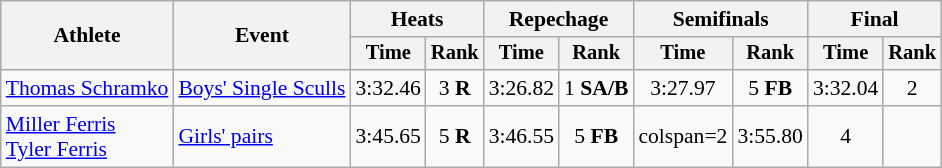<table class="wikitable" style="font-size:90%">
<tr>
<th rowspan="2">Athlete</th>
<th rowspan="2">Event</th>
<th colspan="2">Heats</th>
<th colspan="2">Repechage</th>
<th colspan="2">Semifinals</th>
<th colspan="2">Final</th>
</tr>
<tr style="font-size:95%">
<th>Time</th>
<th>Rank</th>
<th>Time</th>
<th>Rank</th>
<th>Time</th>
<th>Rank</th>
<th>Time</th>
<th>Rank</th>
</tr>
<tr align=center>
<td align=left><a href='#'>Thomas Schramko</a></td>
<td align=left><a href='#'>Boys' Single Sculls</a></td>
<td>3:32.46</td>
<td>3 <strong>R</strong></td>
<td>3:26.82</td>
<td>1 <strong>SA/B</strong></td>
<td>3:27.97</td>
<td>5 <strong>FB</strong></td>
<td>3:32.04</td>
<td>2</td>
</tr>
<tr align=center>
<td align=left><a href='#'>Miller Ferris</a><br><a href='#'>Tyler Ferris</a></td>
<td align=left><a href='#'>Girls' pairs</a></td>
<td>3:45.65</td>
<td>5 <strong>R</strong></td>
<td>3:46.55</td>
<td>5 <strong>FB</strong></td>
<td>colspan=2 </td>
<td>3:55.80</td>
<td>4</td>
</tr>
</table>
